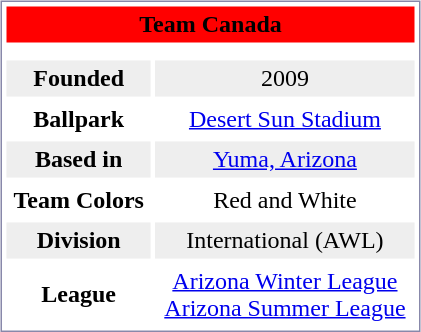<table style="margin:5px; border:1px solid #8888AA;" align=right cellpadding=3 cellspacing=3 width=280>
<tr align="center" bgcolor="red">
<td colspan=2><span> <strong>Team Canada</strong></span></td>
</tr>
<tr align="center">
<td colspan=2></td>
</tr>
<tr align="center" bgcolor="#eeeeee">
<td><strong>Founded</strong></td>
<td>2009</td>
</tr>
<tr align="center">
<td><strong>Ballpark</strong></td>
<td><a href='#'>Desert Sun Stadium</a></td>
</tr>
<tr align="center" bgcolor="#eeeeee">
<td><strong>Based in</strong></td>
<td><a href='#'>Yuma, Arizona</a></td>
</tr>
<tr align="center">
<td><strong>Team Colors</strong></td>
<td>Red and White</td>
</tr>
<tr align="center" bgcolor="#eeeeee">
<td><strong>Division</strong></td>
<td>International (AWL)</td>
</tr>
<tr align="center">
<td><strong>League</strong></td>
<td><a href='#'>Arizona Winter League</a><br><a href='#'>Arizona Summer League</a></td>
</tr>
</table>
